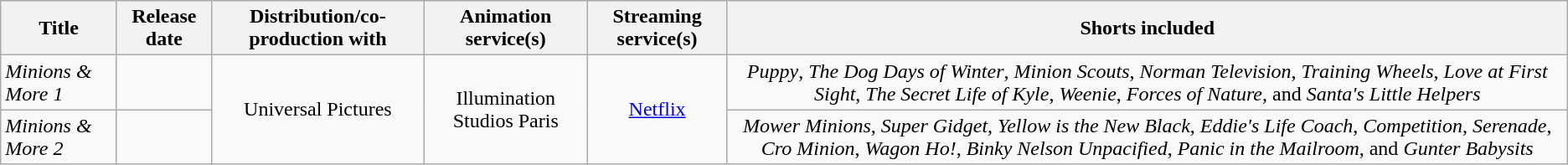<table class="wikitable sortable">
<tr>
<th>Title</th>
<th>Release date</th>
<th>Distribution/co-production with</th>
<th>Animation service(s)</th>
<th>Streaming service(s)</th>
<th>Shorts included</th>
</tr>
<tr>
<td style="text-align:left;"><em>Minions & More 1</em></td>
<td style="text-align:center;"></td>
<td rowspan="2" style="text-align:center;">Universal Pictures</td>
<td rowspan="2" style="text-align:center;">Illumination Studios Paris</td>
<td rowspan="2" style="text-align:center;"><a href='#'>Netflix</a></td>
<td style="text-align:center;"><em>Puppy</em>, <em>The Dog Days of Winter</em>, <em>Minion Scouts</em>, <em>Norman Television</em>, <em>Training Wheels</em>, <em>Love at First Sight</em>, <em>The Secret Life of Kyle</em>, <em>Weenie</em>, <em>Forces of Nature</em>, and <em>Santa's Little Helpers</em></td>
</tr>
<tr>
<td style="text-align:left;"><em>Minions & More 2</em></td>
<td style="text-align:center;"></td>
<td style="text-align:center;"><em>Mower Minions</em>, <em>Super Gidget</em>, <em>Yellow is the New Black</em>, <em>Eddie's Life Coach</em>, <em>Competition</em>, <em>Serenade</em>, <em>Cro Minion</em>, <em>Wagon Ho!</em>, <em>Binky Nelson Unpacified</em>, <em>Panic in the Mailroom</em>, and <em>Gunter Babysits</em></td>
</tr>
</table>
